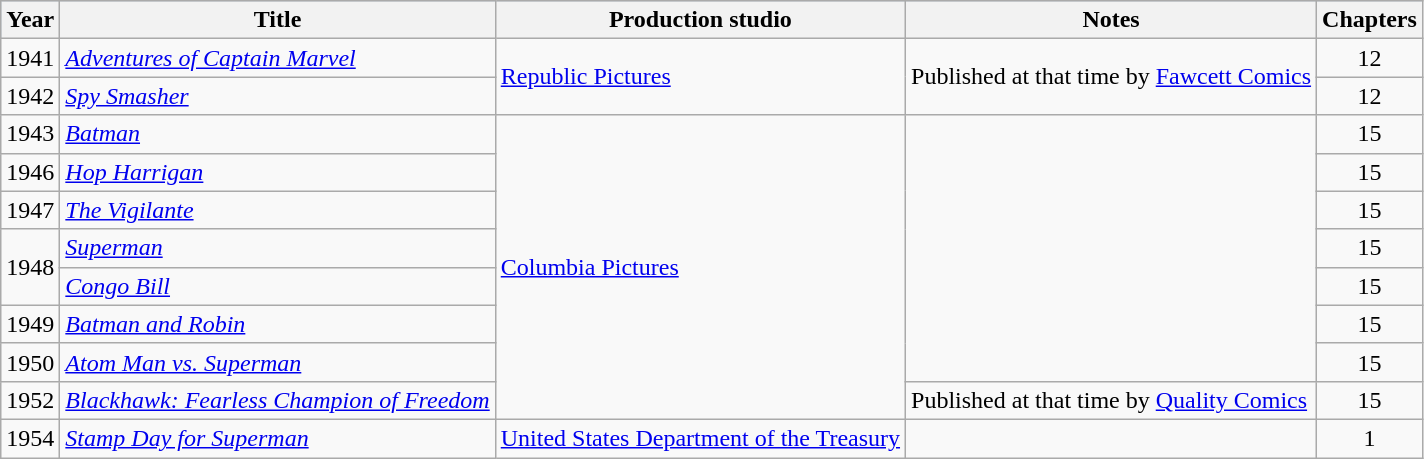<table class="wikitable sortable">
<tr style="background:#b0c4de;">
<th>Year</th>
<th>Title</th>
<th>Production studio</th>
<th>Notes</th>
<th>Chapters</th>
</tr>
<tr>
<td>1941</td>
<td><em><a href='#'>Adventures of Captain Marvel</a></em></td>
<td rowspan="2"><a href='#'>Republic Pictures</a></td>
<td rowspan="2">Published at that time by <a href='#'>Fawcett Comics</a></td>
<td style="text-align:center;">12</td>
</tr>
<tr>
<td>1942</td>
<td><em><a href='#'>Spy Smasher</a></em></td>
<td style="text-align:center;">12</td>
</tr>
<tr>
<td>1943</td>
<td><em><a href='#'>Batman</a></em></td>
<td rowspan="8"><a href='#'>Columbia Pictures</a></td>
<td rowspan="7"></td>
<td style="text-align:center;">15</td>
</tr>
<tr>
<td>1946</td>
<td><em><a href='#'>Hop Harrigan</a></em></td>
<td style="text-align:center;">15</td>
</tr>
<tr>
<td>1947</td>
<td><em><a href='#'>The Vigilante</a></em></td>
<td style="text-align:center;">15</td>
</tr>
<tr>
<td rowspan="2">1948</td>
<td><em><a href='#'>Superman</a></em></td>
<td style="text-align:center;">15</td>
</tr>
<tr>
<td><em><a href='#'>Congo Bill</a></em></td>
<td style="text-align:center;">15</td>
</tr>
<tr>
<td>1949</td>
<td><em><a href='#'>Batman and Robin</a></em></td>
<td style="text-align:center;">15</td>
</tr>
<tr>
<td>1950</td>
<td><em><a href='#'>Atom Man vs. Superman</a></em></td>
<td style="text-align:center;">15</td>
</tr>
<tr>
<td>1952</td>
<td><em><a href='#'>Blackhawk: Fearless Champion of Freedom</a></em></td>
<td>Published at that time by <a href='#'>Quality Comics</a></td>
<td style="text-align:center;">15</td>
</tr>
<tr>
<td>1954</td>
<td><em><a href='#'>Stamp Day for Superman</a></em></td>
<td><a href='#'>United States Department of the Treasury</a></td>
<td></td>
<td style="text-align:center;">1</td>
</tr>
</table>
